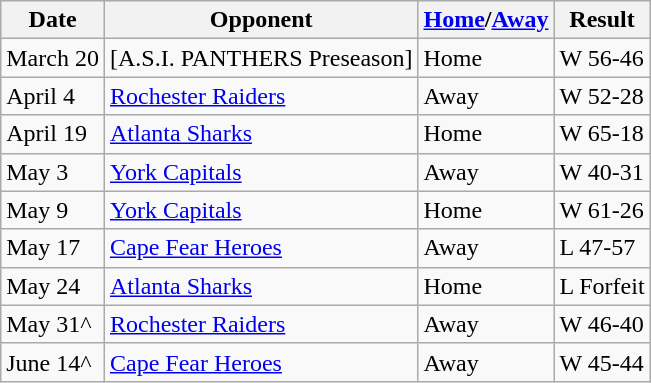<table class="wikitable">
<tr>
<th>Date</th>
<th>Opponent</th>
<th><a href='#'>Home</a>/<a href='#'>Away</a></th>
<th>Result </th>
</tr>
<tr>
<td>March 20</td>
<td>[A.S.I. PANTHERS Preseason]</td>
<td>Home</td>
<td>W 56-46</td>
</tr>
<tr>
<td>April 4</td>
<td><a href='#'>Rochester Raiders</a></td>
<td>Away</td>
<td>W 52-28</td>
</tr>
<tr>
<td>April 19</td>
<td><a href='#'>Atlanta Sharks</a></td>
<td>Home</td>
<td>W 65-18</td>
</tr>
<tr>
<td>May 3</td>
<td><a href='#'>York Capitals</a></td>
<td>Away</td>
<td>W 40-31</td>
</tr>
<tr>
<td>May 9</td>
<td><a href='#'>York Capitals</a></td>
<td>Home</td>
<td>W 61-26</td>
</tr>
<tr>
<td>May 17</td>
<td><a href='#'>Cape Fear Heroes</a></td>
<td>Away</td>
<td>L 47-57</td>
</tr>
<tr>
<td>May 24</td>
<td><a href='#'>Atlanta Sharks</a></td>
<td>Home</td>
<td>L Forfeit</td>
</tr>
<tr>
<td>May 31^</td>
<td><a href='#'>Rochester Raiders</a></td>
<td>Away</td>
<td>W 46-40</td>
</tr>
<tr>
<td>June 14^</td>
<td><a href='#'>Cape Fear Heroes</a></td>
<td>Away</td>
<td>W 45-44</td>
</tr>
</table>
